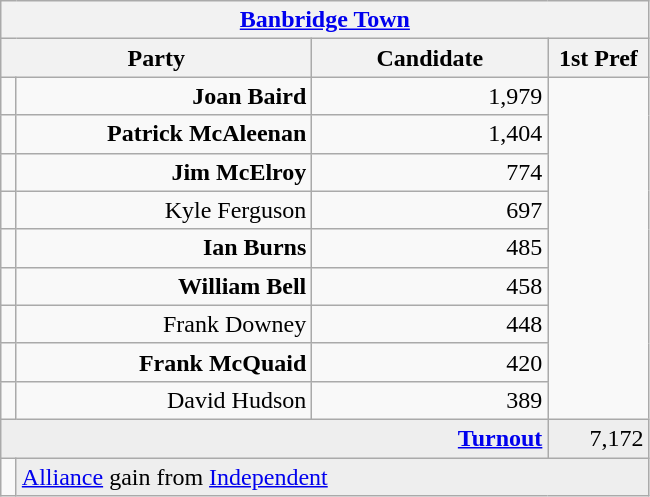<table class="wikitable">
<tr>
<th colspan="4" align="center"><a href='#'>Banbridge Town</a></th>
</tr>
<tr>
<th colspan="2" align="center" width=200>Party</th>
<th width=150>Candidate</th>
<th width=60>1st Pref</th>
</tr>
<tr>
<td></td>
<td align="right"><strong>Joan Baird</strong></td>
<td align="right">1,979</td>
</tr>
<tr>
<td></td>
<td align="right"><strong>Patrick McAleenan</strong></td>
<td align="right">1,404</td>
</tr>
<tr>
<td></td>
<td align="right"><strong>Jim McElroy</strong></td>
<td align="right">774</td>
</tr>
<tr>
<td></td>
<td align="right">Kyle Ferguson</td>
<td align="right">697</td>
</tr>
<tr>
<td></td>
<td align="right"><strong>Ian Burns</strong></td>
<td align="right">485</td>
</tr>
<tr>
<td></td>
<td align="right"><strong>William Bell</strong></td>
<td align="right">458</td>
</tr>
<tr>
<td></td>
<td align="right">Frank Downey</td>
<td align="right">448</td>
</tr>
<tr>
<td></td>
<td align="right"><strong>Frank McQuaid</strong></td>
<td align="right">420</td>
</tr>
<tr>
<td></td>
<td align="right">David Hudson</td>
<td align="right">389</td>
</tr>
<tr bgcolor="EEEEEE">
<td colspan=3 align="right"><strong><a href='#'>Turnout</a></strong></td>
<td align="right">7,172</td>
</tr>
<tr>
<td bgcolor=></td>
<td colspan=3 bgcolor="EEEEEE"><a href='#'>Alliance</a> gain from <a href='#'>Independent</a></td>
</tr>
</table>
